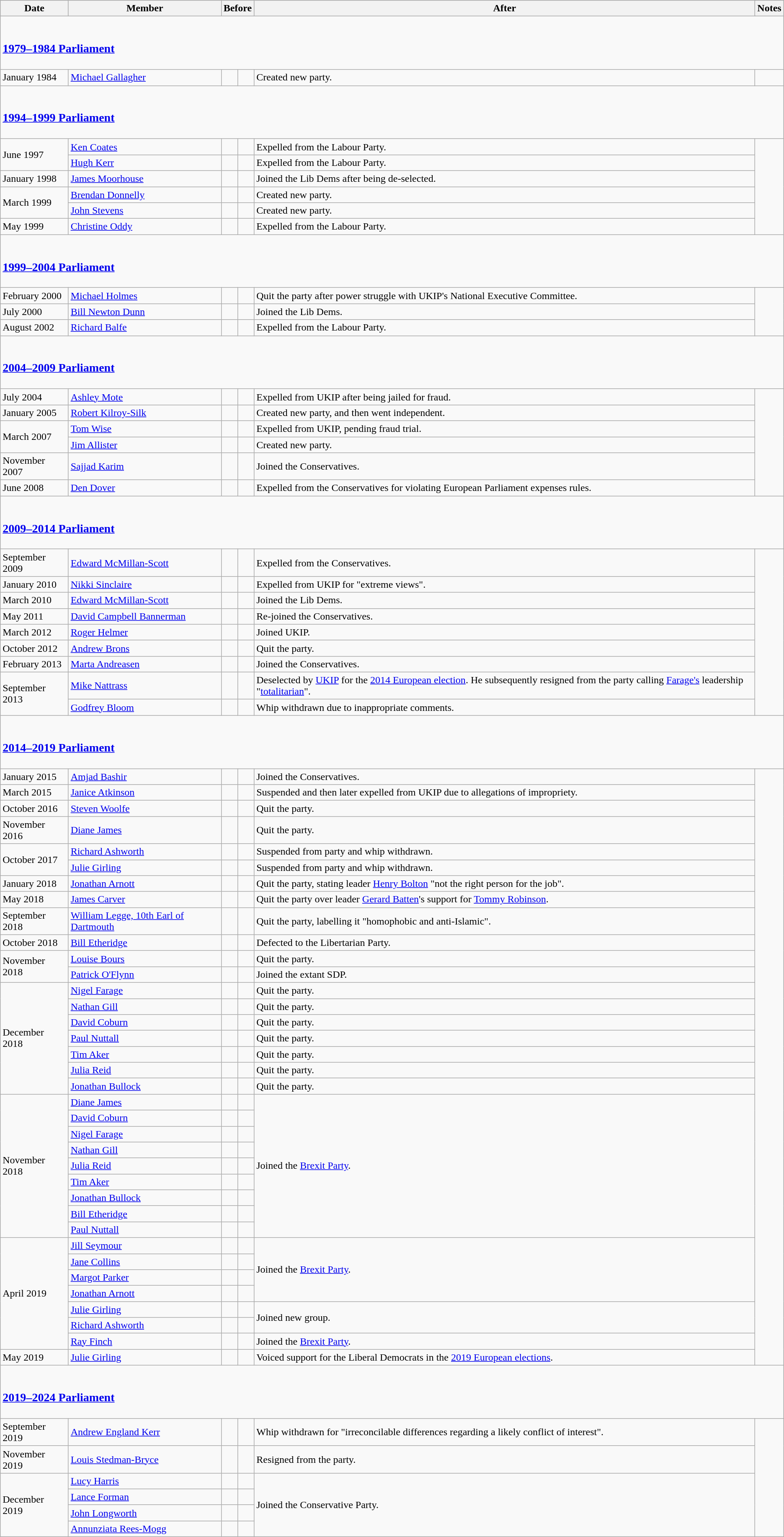<table class="wikitable">
<tr style="background:#ccc;">
<th>Date</th>
<th>Member</th>
<th colspan=2>Before</th>
<th colspan=2>After</th>
<th>Notes</th>
</tr>
<tr>
<td colspan=7><br><h3><a href='#'>1979–1984 Parliament</a></h3></td>
</tr>
<tr>
<td>January 1984</td>
<td><a href='#'>Michael Gallagher</a></td>
<td></td>
<td></td>
<td>Created new party.</td>
</tr>
<tr>
<td colspan=7><br><h3><a href='#'>1994–1999 Parliament</a></h3></td>
</tr>
<tr>
<td rowspan="2">June 1997</td>
<td><a href='#'>Ken Coates</a></td>
<td></td>
<td></td>
<td>Expelled from the Labour Party.</td>
</tr>
<tr>
<td><a href='#'>Hugh Kerr</a></td>
<td></td>
<td></td>
<td>Expelled from the Labour Party.</td>
</tr>
<tr>
<td>January 1998</td>
<td><a href='#'>James Moorhouse</a></td>
<td></td>
<td></td>
<td>Joined the Lib Dems after being de-selected.</td>
</tr>
<tr>
<td rowspan="2">March 1999</td>
<td><a href='#'>Brendan Donnelly</a></td>
<td></td>
<td></td>
<td>Created new party.</td>
</tr>
<tr>
<td><a href='#'>John Stevens</a></td>
<td></td>
<td></td>
<td>Created new party.</td>
</tr>
<tr>
<td>May 1999</td>
<td><a href='#'>Christine Oddy</a></td>
<td></td>
<td></td>
<td>Expelled from the Labour Party.</td>
</tr>
<tr>
<td colspan=7><br><h3><a href='#'>1999–2004 Parliament</a></h3></td>
</tr>
<tr>
<td>February 2000</td>
<td><a href='#'>Michael Holmes</a></td>
<td></td>
<td></td>
<td>Quit the party after power struggle with UKIP's National Executive Committee.</td>
</tr>
<tr>
<td>July 2000</td>
<td><a href='#'>Bill Newton Dunn</a></td>
<td></td>
<td></td>
<td>Joined the Lib Dems.</td>
</tr>
<tr>
<td>August 2002</td>
<td><a href='#'>Richard Balfe</a></td>
<td></td>
<td></td>
<td>Expelled from the Labour Party.</td>
</tr>
<tr>
<td colspan=7><br><h3><a href='#'>2004–2009 Parliament</a></h3></td>
</tr>
<tr>
<td>July 2004</td>
<td><a href='#'>Ashley Mote</a></td>
<td></td>
<td></td>
<td>Expelled from UKIP after being jailed for fraud.</td>
</tr>
<tr>
<td>January 2005</td>
<td><a href='#'>Robert Kilroy-Silk</a></td>
<td></td>
<td></td>
<td>Created new party, and then went independent.</td>
</tr>
<tr>
<td rowspan="2">March 2007</td>
<td><a href='#'>Tom Wise</a></td>
<td></td>
<td></td>
<td>Expelled from UKIP, pending fraud trial.</td>
</tr>
<tr>
<td><a href='#'>Jim Allister</a></td>
<td></td>
<td></td>
<td>Created new party.</td>
</tr>
<tr>
<td>November 2007</td>
<td><a href='#'>Sajjad Karim</a></td>
<td></td>
<td></td>
<td>Joined the Conservatives.</td>
</tr>
<tr>
<td>June 2008</td>
<td><a href='#'>Den Dover</a></td>
<td></td>
<td></td>
<td>Expelled from the Conservatives for violating European Parliament expenses rules.</td>
</tr>
<tr>
<td colspan=7><br><h3><a href='#'>2009–2014 Parliament</a></h3></td>
</tr>
<tr>
<td>September 2009</td>
<td><a href='#'>Edward McMillan-Scott</a></td>
<td></td>
<td></td>
<td>Expelled from the Conservatives.</td>
</tr>
<tr>
<td>January 2010</td>
<td><a href='#'>Nikki Sinclaire</a></td>
<td></td>
<td></td>
<td>Expelled from UKIP for "extreme views".</td>
</tr>
<tr>
<td>March 2010</td>
<td><a href='#'>Edward McMillan-Scott</a></td>
<td></td>
<td></td>
<td>Joined the Lib Dems.</td>
</tr>
<tr>
<td>May 2011</td>
<td><a href='#'>David Campbell Bannerman</a></td>
<td></td>
<td></td>
<td>Re-joined the Conservatives.</td>
</tr>
<tr>
<td>March 2012</td>
<td><a href='#'>Roger Helmer</a></td>
<td></td>
<td></td>
<td>Joined UKIP.</td>
</tr>
<tr>
<td>October 2012</td>
<td><a href='#'>Andrew Brons</a></td>
<td></td>
<td></td>
<td>Quit the party.</td>
</tr>
<tr>
<td>February 2013</td>
<td><a href='#'>Marta Andreasen</a></td>
<td></td>
<td></td>
<td>Joined the Conservatives.</td>
</tr>
<tr>
<td rowspan="2">September 2013</td>
<td><a href='#'>Mike Nattrass</a></td>
<td></td>
<td></td>
<td>Deselected by <a href='#'>UKIP</a> for the <a href='#'>2014 European election</a>. He subsequently resigned from the party calling <a href='#'>Farage's</a> leadership "<a href='#'>totalitarian</a>".</td>
</tr>
<tr>
<td><a href='#'>Godfrey Bloom</a></td>
<td></td>
<td></td>
<td>Whip withdrawn due to inappropriate comments.</td>
</tr>
<tr>
<td colspan=7><br><h3><a href='#'>2014–2019 Parliament</a></h3></td>
</tr>
<tr>
<td>January 2015</td>
<td><a href='#'>Amjad Bashir</a></td>
<td></td>
<td></td>
<td>Joined the Conservatives.</td>
</tr>
<tr>
<td>March 2015</td>
<td><a href='#'>Janice Atkinson</a></td>
<td></td>
<td></td>
<td>Suspended and then later expelled from UKIP due to allegations of impropriety.</td>
</tr>
<tr>
<td>October 2016</td>
<td><a href='#'>Steven Woolfe</a></td>
<td></td>
<td></td>
<td>Quit the party.</td>
</tr>
<tr>
<td>November 2016</td>
<td><a href='#'>Diane James</a></td>
<td></td>
<td></td>
<td>Quit the party.</td>
</tr>
<tr>
<td rowspan="2">October 2017</td>
<td><a href='#'>Richard Ashworth</a></td>
<td></td>
<td></td>
<td>Suspended from party and whip withdrawn.</td>
</tr>
<tr>
<td><a href='#'>Julie Girling</a></td>
<td></td>
<td></td>
<td>Suspended from party and whip withdrawn.</td>
</tr>
<tr>
<td>January 2018</td>
<td><a href='#'>Jonathan Arnott</a></td>
<td></td>
<td></td>
<td>Quit the party, stating leader <a href='#'>Henry Bolton</a> "not the right person for the job".</td>
</tr>
<tr>
<td>May 2018</td>
<td><a href='#'>James Carver</a></td>
<td></td>
<td></td>
<td>Quit the party over leader <a href='#'>Gerard Batten</a>'s support for <a href='#'>Tommy Robinson</a>.</td>
</tr>
<tr>
<td>September 2018</td>
<td><a href='#'>William Legge, 10th Earl of Dartmouth</a></td>
<td></td>
<td></td>
<td>Quit the party, labelling it "homophobic and anti-Islamic".</td>
</tr>
<tr>
<td>October 2018</td>
<td><a href='#'>Bill Etheridge</a></td>
<td></td>
<td></td>
<td>Defected to the Libertarian Party.</td>
</tr>
<tr>
<td rowspan="2">November 2018</td>
<td><a href='#'>Louise Bours</a></td>
<td></td>
<td></td>
<td>Quit the party.</td>
</tr>
<tr>
<td><a href='#'>Patrick O'Flynn</a></td>
<td></td>
<td></td>
<td>Joined the extant SDP.</td>
</tr>
<tr>
<td rowspan="7">December 2018</td>
<td><a href='#'>Nigel Farage</a></td>
<td></td>
<td></td>
<td>Quit the party.</td>
</tr>
<tr>
<td><a href='#'>Nathan Gill</a></td>
<td></td>
<td></td>
<td>Quit the party.</td>
</tr>
<tr>
<td><a href='#'>David Coburn</a></td>
<td></td>
<td></td>
<td>Quit the party.</td>
</tr>
<tr>
<td><a href='#'>Paul Nuttall</a></td>
<td></td>
<td></td>
<td>Quit the party.</td>
</tr>
<tr>
<td><a href='#'>Tim Aker</a></td>
<td></td>
<td></td>
<td>Quit the party.</td>
</tr>
<tr>
<td><a href='#'>Julia Reid</a></td>
<td></td>
<td></td>
<td>Quit the party.</td>
</tr>
<tr>
<td><a href='#'>Jonathan Bullock</a></td>
<td></td>
<td></td>
<td>Quit the party.</td>
</tr>
<tr>
<td rowspan="9">November 2018</td>
<td><a href='#'>Diane James</a></td>
<td></td>
<td></td>
<td rowspan="9">Joined the <a href='#'>Brexit Party</a>.</td>
</tr>
<tr>
<td><a href='#'>David Coburn</a></td>
<td></td>
<td></td>
</tr>
<tr>
<td><a href='#'>Nigel Farage</a></td>
<td></td>
<td></td>
</tr>
<tr>
<td><a href='#'>Nathan Gill</a></td>
<td></td>
<td></td>
</tr>
<tr>
<td><a href='#'>Julia Reid</a></td>
<td></td>
<td></td>
</tr>
<tr>
<td><a href='#'>Tim Aker</a></td>
<td></td>
<td></td>
</tr>
<tr>
<td><a href='#'>Jonathan Bullock</a></td>
<td></td>
<td></td>
</tr>
<tr>
<td><a href='#'>Bill Etheridge</a></td>
<td></td>
<td></td>
</tr>
<tr>
<td><a href='#'>Paul Nuttall</a></td>
<td></td>
<td></td>
</tr>
<tr>
<td rowspan="7">April 2019</td>
<td><a href='#'>Jill Seymour</a></td>
<td></td>
<td></td>
<td rowspan="4">Joined the <a href='#'>Brexit Party</a>.</td>
</tr>
<tr>
<td><a href='#'>Jane Collins</a></td>
<td></td>
<td></td>
</tr>
<tr>
<td><a href='#'>Margot Parker</a></td>
<td></td>
<td></td>
</tr>
<tr>
<td><a href='#'>Jonathan Arnott</a></td>
<td></td>
<td></td>
</tr>
<tr>
<td><a href='#'>Julie Girling</a></td>
<td></td>
<td></td>
<td rowspan="2">Joined new group.</td>
</tr>
<tr>
<td><a href='#'>Richard Ashworth</a></td>
<td></td>
<td></td>
</tr>
<tr>
<td><a href='#'>Ray Finch</a></td>
<td></td>
<td></td>
<td>Joined the <a href='#'>Brexit Party</a>.</td>
</tr>
<tr>
<td>May 2019</td>
<td><a href='#'>Julie Girling</a></td>
<td></td>
<td></td>
<td>Voiced support for the Liberal Democrats in the <a href='#'>2019 European elections</a>.</td>
</tr>
<tr>
<td colspan=7><br><h3><a href='#'>2019–2024 Parliament</a></h3></td>
</tr>
<tr>
<td>September 2019</td>
<td><a href='#'>Andrew England Kerr</a></td>
<td></td>
<td></td>
<td>Whip withdrawn for "irreconcilable differences regarding a likely conflict of interest".</td>
</tr>
<tr>
<td>November 2019</td>
<td><a href='#'>Louis Stedman-Bryce</a></td>
<td></td>
<td></td>
<td>Resigned from the party.</td>
</tr>
<tr>
<td rowspan="4">December 2019</td>
<td><a href='#'>Lucy Harris</a></td>
<td></td>
<td></td>
<td rowspan="4">Joined the Conservative Party.</td>
</tr>
<tr>
<td><a href='#'>Lance Forman</a></td>
<td></td>
<td></td>
</tr>
<tr>
<td><a href='#'>John Longworth</a></td>
<td></td>
<td></td>
</tr>
<tr>
<td><a href='#'>Annunziata Rees-Mogg</a></td>
<td></td>
<td></td>
</tr>
</table>
